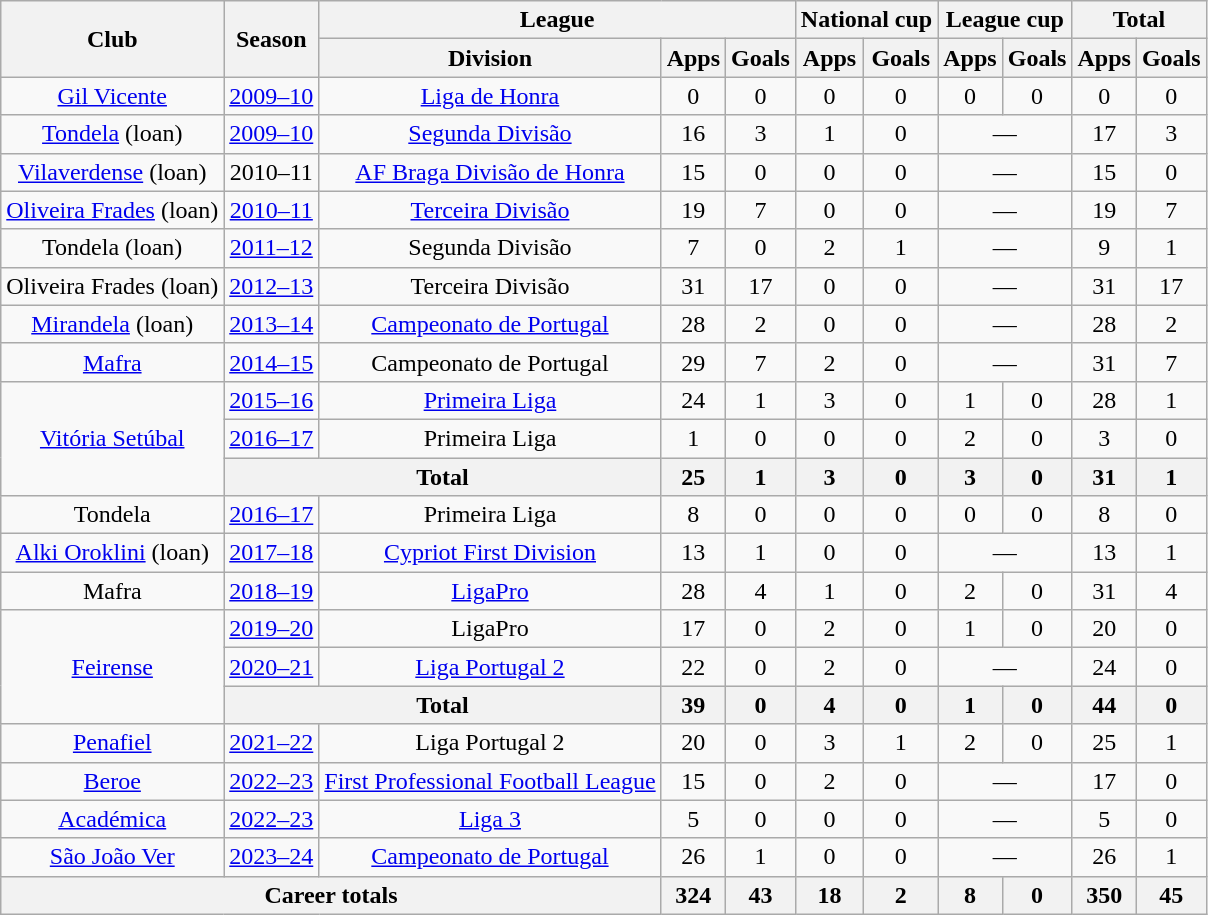<table class="wikitable" style="text-align: center">
<tr>
<th rowspan="2">Club</th>
<th rowspan="2">Season</th>
<th colspan="3">League</th>
<th colspan="2">National cup</th>
<th colspan="2">League cup</th>
<th colspan="2">Total</th>
</tr>
<tr>
<th>Division</th>
<th>Apps</th>
<th>Goals</th>
<th>Apps</th>
<th>Goals</th>
<th>Apps</th>
<th>Goals</th>
<th>Apps</th>
<th>Goals</th>
</tr>
<tr>
<td><a href='#'>Gil Vicente</a></td>
<td><a href='#'>2009–10</a></td>
<td><a href='#'>Liga de Honra</a></td>
<td>0</td>
<td>0</td>
<td>0</td>
<td>0</td>
<td>0</td>
<td>0</td>
<td>0</td>
<td>0</td>
</tr>
<tr>
<td rowspan="1"><a href='#'>Tondela</a> (loan)</td>
<td><a href='#'>2009–10</a></td>
<td><a href='#'>Segunda Divisão</a></td>
<td>16</td>
<td>3</td>
<td>1</td>
<td>0</td>
<td colspan="2">—</td>
<td>17</td>
<td>3</td>
</tr>
<tr>
<td rowspan="1"><a href='#'>Vilaverdense</a> (loan)</td>
<td>2010–11</td>
<td><a href='#'>AF Braga Divisão de Honra</a></td>
<td>15</td>
<td>0</td>
<td>0</td>
<td>0</td>
<td colspan="2">—</td>
<td>15</td>
<td>0</td>
</tr>
<tr>
<td rowspan="1"><a href='#'>Oliveira Frades</a> (loan)</td>
<td><a href='#'>2010–11</a></td>
<td><a href='#'>Terceira Divisão</a></td>
<td>19</td>
<td>7</td>
<td>0</td>
<td>0</td>
<td colspan="2">—</td>
<td>19</td>
<td>7</td>
</tr>
<tr>
<td rowspan="1">Tondela (loan)</td>
<td><a href='#'>2011–12</a></td>
<td>Segunda Divisão</td>
<td>7</td>
<td>0</td>
<td>2</td>
<td>1</td>
<td colspan="2">—</td>
<td>9</td>
<td>1</td>
</tr>
<tr>
<td rowspan="1">Oliveira Frades (loan)</td>
<td><a href='#'>2012–13</a></td>
<td>Terceira Divisão</td>
<td>31</td>
<td>17</td>
<td>0</td>
<td>0</td>
<td colspan="2">—</td>
<td>31</td>
<td>17</td>
</tr>
<tr>
<td rowspan="1"><a href='#'>Mirandela</a> (loan)</td>
<td><a href='#'>2013–14</a></td>
<td><a href='#'>Campeonato de Portugal</a></td>
<td>28</td>
<td>2</td>
<td>0</td>
<td>0</td>
<td colspan="2">—</td>
<td>28</td>
<td>2</td>
</tr>
<tr>
<td rowspan="1"><a href='#'>Mafra</a></td>
<td><a href='#'>2014–15</a></td>
<td>Campeonato de Portugal</td>
<td>29</td>
<td>7</td>
<td>2</td>
<td>0</td>
<td colspan="2">—</td>
<td>31</td>
<td>7</td>
</tr>
<tr>
<td rowspan="3"><a href='#'>Vitória Setúbal</a></td>
<td><a href='#'>2015–16</a></td>
<td><a href='#'>Primeira Liga</a></td>
<td>24</td>
<td>1</td>
<td>3</td>
<td>0</td>
<td>1</td>
<td>0</td>
<td>28</td>
<td>1</td>
</tr>
<tr>
<td><a href='#'>2016–17</a></td>
<td>Primeira Liga</td>
<td>1</td>
<td>0</td>
<td>0</td>
<td>0</td>
<td>2</td>
<td>0</td>
<td>3</td>
<td>0</td>
</tr>
<tr>
<th colspan="2">Total</th>
<th>25</th>
<th>1</th>
<th>3</th>
<th>0</th>
<th>3</th>
<th>0</th>
<th>31</th>
<th>1</th>
</tr>
<tr>
<td rowspan="1">Tondela</td>
<td><a href='#'>2016–17</a></td>
<td>Primeira Liga</td>
<td>8</td>
<td>0</td>
<td>0</td>
<td>0</td>
<td>0</td>
<td>0</td>
<td>8</td>
<td>0</td>
</tr>
<tr>
<td><a href='#'>Alki Oroklini</a> (loan)</td>
<td><a href='#'>2017–18</a></td>
<td><a href='#'>Cypriot First Division</a></td>
<td>13</td>
<td>1</td>
<td>0</td>
<td>0</td>
<td colspan="2">—</td>
<td>13</td>
<td>1</td>
</tr>
<tr>
<td>Mafra</td>
<td><a href='#'>2018–19</a></td>
<td><a href='#'>LigaPro</a></td>
<td>28</td>
<td>4</td>
<td>1</td>
<td>0</td>
<td>2</td>
<td>0</td>
<td>31</td>
<td>4</td>
</tr>
<tr>
<td rowspan="3"><a href='#'>Feirense</a></td>
<td><a href='#'>2019–20</a></td>
<td>LigaPro</td>
<td>17</td>
<td>0</td>
<td>2</td>
<td>0</td>
<td>1</td>
<td>0</td>
<td>20</td>
<td>0</td>
</tr>
<tr>
<td><a href='#'>2020–21</a></td>
<td><a href='#'>Liga Portugal 2</a></td>
<td>22</td>
<td>0</td>
<td>2</td>
<td>0</td>
<td colspan="2">—</td>
<td>24</td>
<td>0</td>
</tr>
<tr>
<th colspan="2">Total</th>
<th>39</th>
<th>0</th>
<th>4</th>
<th>0</th>
<th>1</th>
<th>0</th>
<th>44</th>
<th>0</th>
</tr>
<tr>
<td><a href='#'>Penafiel</a></td>
<td><a href='#'>2021–22</a></td>
<td>Liga Portugal 2</td>
<td>20</td>
<td>0</td>
<td>3</td>
<td>1</td>
<td>2</td>
<td>0</td>
<td>25</td>
<td>1</td>
</tr>
<tr>
<td><a href='#'>Beroe</a></td>
<td><a href='#'>2022–23</a></td>
<td><a href='#'>First Professional Football League</a></td>
<td>15</td>
<td>0</td>
<td>2</td>
<td>0</td>
<td colspan="2">—</td>
<td>17</td>
<td>0</td>
</tr>
<tr>
<td><a href='#'>Académica</a></td>
<td><a href='#'>2022–23</a></td>
<td><a href='#'>Liga 3</a></td>
<td>5</td>
<td>0</td>
<td>0</td>
<td>0</td>
<td colspan="2">—</td>
<td>5</td>
<td>0</td>
</tr>
<tr>
<td><a href='#'>São João Ver</a></td>
<td><a href='#'>2023–24</a></td>
<td><a href='#'>Campeonato de Portugal</a></td>
<td>26</td>
<td>1</td>
<td>0</td>
<td>0</td>
<td colspan="2">—</td>
<td>26</td>
<td>1</td>
</tr>
<tr>
<th colspan="3">Career totals</th>
<th>324</th>
<th>43</th>
<th>18</th>
<th>2</th>
<th>8</th>
<th>0</th>
<th>350</th>
<th>45</th>
</tr>
</table>
